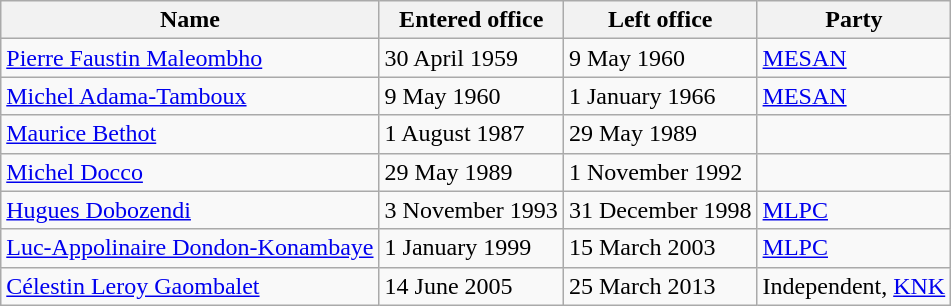<table class="wikitable">
<tr>
<th>Name</th>
<th>Entered office</th>
<th>Left office</th>
<th>Party</th>
</tr>
<tr>
<td><a href='#'>Pierre Faustin Maleombho</a></td>
<td>30 April 1959</td>
<td>9 May 1960</td>
<td><a href='#'>MESAN</a></td>
</tr>
<tr>
<td><a href='#'>Michel Adama-Tamboux</a></td>
<td>9 May 1960</td>
<td>1 January 1966</td>
<td><a href='#'>MESAN</a></td>
</tr>
<tr>
<td><a href='#'>Maurice Bethot</a></td>
<td>1 August 1987</td>
<td>29 May 1989</td>
<td></td>
</tr>
<tr>
<td><a href='#'>Michel Docco</a></td>
<td>29 May 1989</td>
<td>1 November 1992</td>
<td></td>
</tr>
<tr>
<td><a href='#'>Hugues Dobozendi</a></td>
<td>3 November 1993</td>
<td>31 December 1998</td>
<td><a href='#'>MLPC</a></td>
</tr>
<tr>
<td><a href='#'>Luc-Appolinaire Dondon-Konambaye</a></td>
<td>1 January 1999</td>
<td>15 March 2003</td>
<td><a href='#'>MLPC</a></td>
</tr>
<tr>
<td><a href='#'>Célestin Leroy Gaombalet</a></td>
<td>14 June 2005</td>
<td>25 March 2013</td>
<td>Independent, <a href='#'>KNK</a></td>
</tr>
</table>
